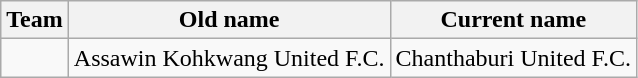<table class="wikitable" style="text-align:center">
<tr>
<th>Team</th>
<th>Old name</th>
<th>Current name</th>
</tr>
<tr align="left"|>
<td></td>
<td>Assawin Kohkwang United F.C.</td>
<td>Chanthaburi United F.C.</td>
</tr>
</table>
